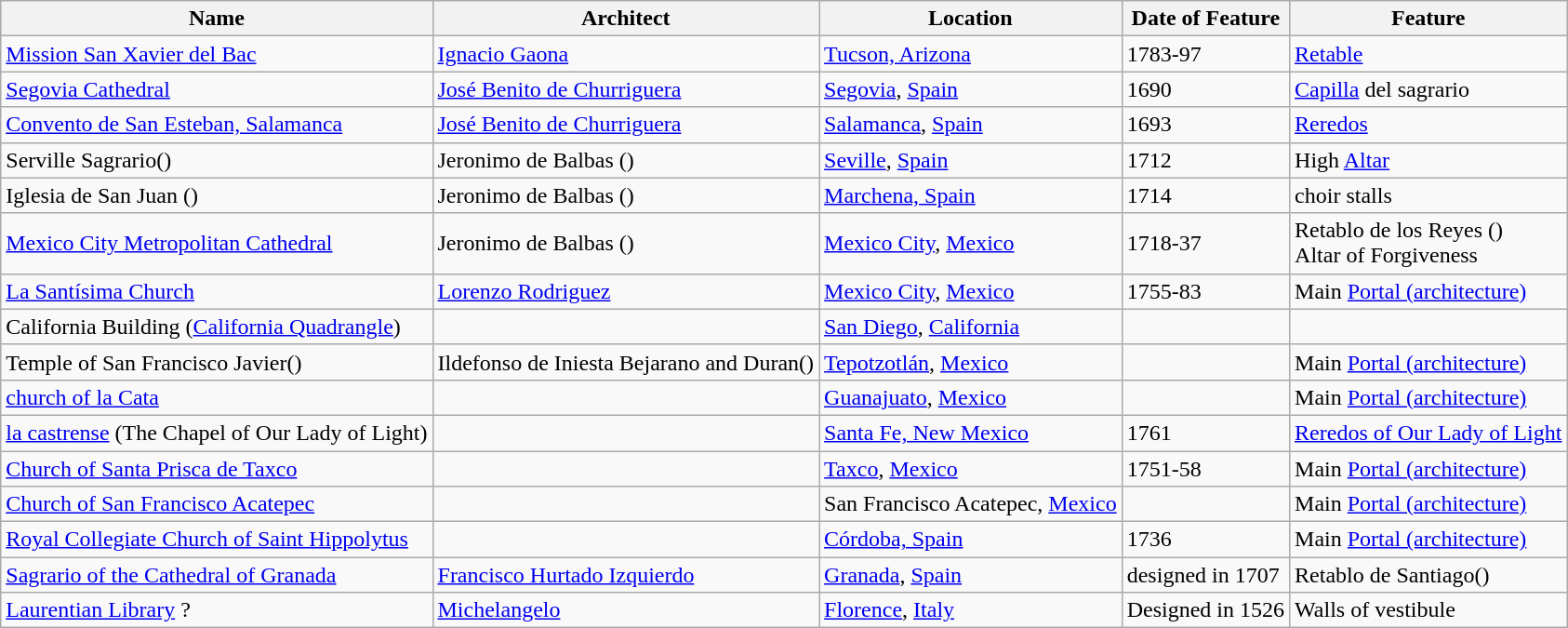<table class="wikitable">
<tr>
<th>Name</th>
<th>Architect</th>
<th>Location</th>
<th>Date of Feature</th>
<th>Feature</th>
</tr>
<tr>
<td><a href='#'>Mission San Xavier del Bac</a></td>
<td><a href='#'>Ignacio Gaona</a></td>
<td><a href='#'>Tucson, Arizona</a></td>
<td>1783-97</td>
<td><a href='#'>Retable</a></td>
</tr>
<tr>
<td><a href='#'>Segovia Cathedral</a></td>
<td><a href='#'>José Benito de Churriguera</a></td>
<td><a href='#'>Segovia</a>, <a href='#'>Spain</a></td>
<td>1690</td>
<td><a href='#'>Capilla</a> del sagrario</td>
</tr>
<tr>
<td><a href='#'>Convento de San Esteban, Salamanca</a></td>
<td><a href='#'>José Benito de Churriguera</a></td>
<td><a href='#'>Salamanca</a>, <a href='#'>Spain</a></td>
<td>1693</td>
<td><a href='#'>Reredos</a></td>
</tr>
<tr>
<td>Serville Sagrario()</td>
<td>Jeronimo de Balbas ()</td>
<td><a href='#'>Seville</a>, <a href='#'>Spain</a></td>
<td>1712</td>
<td>High <a href='#'>Altar</a></td>
</tr>
<tr>
<td>Iglesia de San Juan ()</td>
<td>Jeronimo de Balbas ()</td>
<td><a href='#'>Marchena, Spain</a></td>
<td>1714</td>
<td>choir stalls</td>
</tr>
<tr>
<td><a href='#'>Mexico City Metropolitan Cathedral</a></td>
<td>Jeronimo de Balbas ()</td>
<td><a href='#'>Mexico City</a>, <a href='#'>Mexico</a></td>
<td>1718-37</td>
<td>Retablo de los Reyes ()<br>Altar of Forgiveness</td>
</tr>
<tr>
<td><a href='#'>La Santísima Church</a></td>
<td><a href='#'>Lorenzo Rodriguez</a></td>
<td><a href='#'>Mexico City</a>, <a href='#'>Mexico</a></td>
<td>1755-83</td>
<td>Main <a href='#'>Portal (architecture)</a></td>
</tr>
<tr>
<td>California Building (<a href='#'>California Quadrangle</a>)</td>
<td></td>
<td><a href='#'>San Diego</a>, <a href='#'>California</a></td>
<td></td>
<td></td>
</tr>
<tr>
<td>Temple of San Francisco Javier()</td>
<td>Ildefonso de Iniesta Bejarano and Duran()</td>
<td><a href='#'>Tepotzotlán</a>, <a href='#'>Mexico</a></td>
<td></td>
<td>Main <a href='#'>Portal (architecture)</a></td>
</tr>
<tr>
<td><a href='#'>church of la Cata</a></td>
<td></td>
<td><a href='#'>Guanajuato</a>, <a href='#'>Mexico</a></td>
<td></td>
<td>Main <a href='#'>Portal (architecture)</a></td>
</tr>
<tr>
<td><a href='#'>la castrense</a> (The Chapel of Our Lady of Light)</td>
<td></td>
<td><a href='#'>Santa Fe, New Mexico</a></td>
<td>1761</td>
<td><a href='#'>Reredos of Our Lady of Light</a></td>
</tr>
<tr>
<td><a href='#'>Church of Santa Prisca de Taxco</a></td>
<td></td>
<td><a href='#'>Taxco</a>, <a href='#'>Mexico</a></td>
<td>1751-58</td>
<td>Main <a href='#'>Portal (architecture)</a></td>
</tr>
<tr>
<td><a href='#'>Church of San Francisco Acatepec</a></td>
<td></td>
<td>San Francisco Acatepec, <a href='#'>Mexico</a></td>
<td></td>
<td>Main <a href='#'>Portal (architecture)</a></td>
</tr>
<tr>
<td><a href='#'>Royal Collegiate Church of Saint Hippolytus</a></td>
<td></td>
<td><a href='#'>Córdoba, Spain</a></td>
<td>1736</td>
<td>Main <a href='#'>Portal (architecture)</a></td>
</tr>
<tr>
<td><a href='#'>Sagrario of the Cathedral of Granada</a></td>
<td><a href='#'>Francisco Hurtado Izquierdo</a></td>
<td><a href='#'>Granada</a>, <a href='#'>Spain</a></td>
<td>designed in 1707</td>
<td>Retablo de Santiago()</td>
</tr>
<tr>
<td><a href='#'>Laurentian Library</a> ?</td>
<td><a href='#'>Michelangelo</a></td>
<td><a href='#'>Florence</a>, <a href='#'>Italy</a></td>
<td>Designed in 1526</td>
<td>Walls of vestibule</td>
</tr>
</table>
